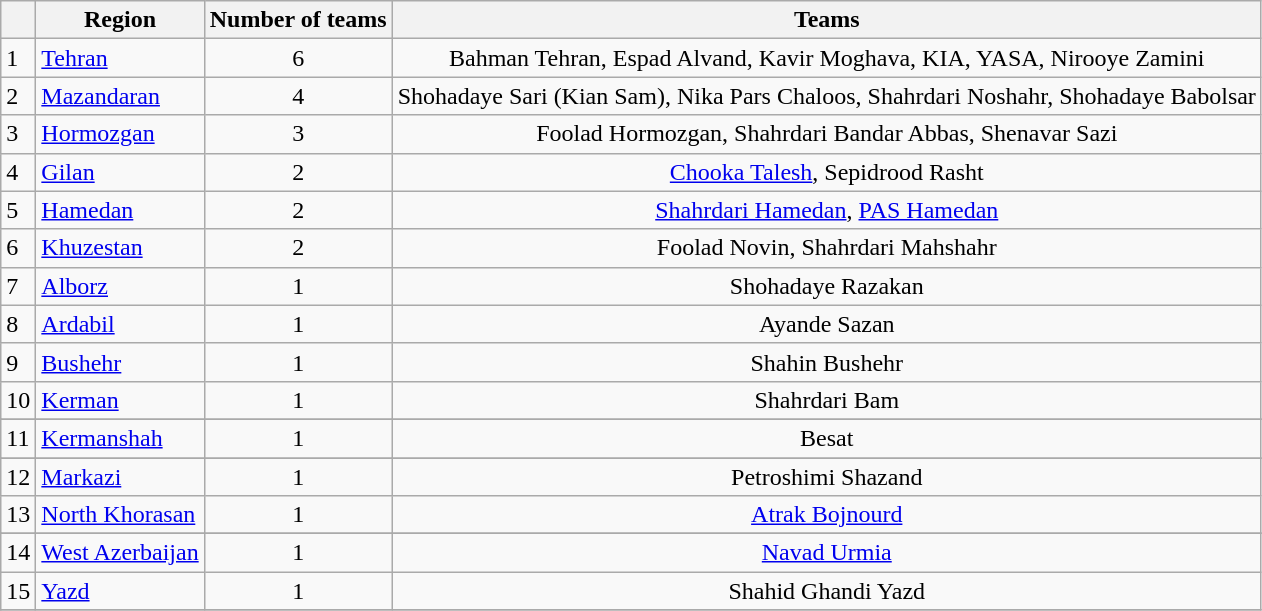<table class="wikitable">
<tr>
<th></th>
<th>Region</th>
<th>Number of teams</th>
<th>Teams</th>
</tr>
<tr>
<td>1</td>
<td><a href='#'>Tehran</a></td>
<td align=center>6</td>
<td align=center>Bahman Tehran, Espad Alvand, Kavir Moghava, KIA, YASA, Nirooye Zamini</td>
</tr>
<tr>
<td>2</td>
<td><a href='#'>Mazandaran</a></td>
<td align=center>4</td>
<td align=center>Shohadaye Sari (Kian Sam), Nika Pars Chaloos, Shahrdari Noshahr, Shohadaye Babolsar</td>
</tr>
<tr>
<td>3</td>
<td><a href='#'>Hormozgan</a></td>
<td align=center>3</td>
<td align=center>Foolad Hormozgan, Shahrdari Bandar Abbas, Shenavar Sazi</td>
</tr>
<tr>
<td>4</td>
<td><a href='#'>Gilan</a></td>
<td align=center>2</td>
<td align=center><a href='#'>Chooka Talesh</a>, Sepidrood Rasht</td>
</tr>
<tr>
<td>5</td>
<td><a href='#'>Hamedan</a></td>
<td align=center>2</td>
<td align=center><a href='#'>Shahrdari Hamedan</a>, <a href='#'>PAS Hamedan</a></td>
</tr>
<tr>
<td>6</td>
<td><a href='#'>Khuzestan</a></td>
<td align=center>2</td>
<td align=center>Foolad Novin, Shahrdari Mahshahr</td>
</tr>
<tr>
<td>7</td>
<td><a href='#'>Alborz</a></td>
<td align=center>1</td>
<td align=center>Shohadaye Razakan</td>
</tr>
<tr>
<td>8</td>
<td><a href='#'>Ardabil</a></td>
<td align=center>1</td>
<td align=center>Ayande Sazan</td>
</tr>
<tr>
<td>9</td>
<td><a href='#'>Bushehr</a></td>
<td align=center>1</td>
<td align=center>Shahin Bushehr</td>
</tr>
<tr>
<td>10</td>
<td><a href='#'>Kerman</a></td>
<td align=center>1</td>
<td align=center>Shahrdari Bam</td>
</tr>
<tr>
</tr>
<tr>
<td>11</td>
<td><a href='#'>Kermanshah</a></td>
<td align=center>1</td>
<td align=center>Besat</td>
</tr>
<tr>
</tr>
<tr>
<td>12</td>
<td><a href='#'>Markazi</a></td>
<td align=center>1</td>
<td align=center>Petroshimi Shazand</td>
</tr>
<tr>
<td>13</td>
<td><a href='#'>North Khorasan</a></td>
<td align=center>1</td>
<td align=center><a href='#'>Atrak Bojnourd</a></td>
</tr>
<tr>
</tr>
<tr>
<td>14</td>
<td><a href='#'>West Azerbaijan</a></td>
<td align=center>1</td>
<td align=center><a href='#'>Navad Urmia</a></td>
</tr>
<tr>
<td>15</td>
<td><a href='#'>Yazd</a></td>
<td align=center>1</td>
<td align=center>Shahid Ghandi Yazd</td>
</tr>
<tr>
</tr>
</table>
